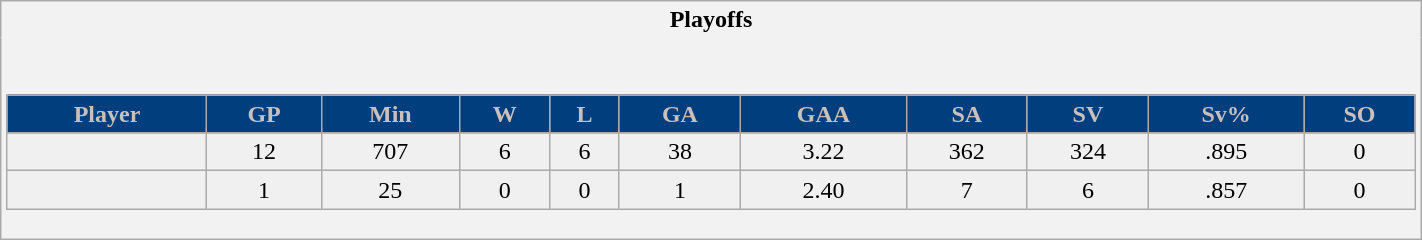<table class="wikitable" style="border: 1px solid #aaa;" width="75%">
<tr>
<th style="border: 0;">Playoffs</th>
</tr>
<tr>
<td style="background: #f2f2f2; border: 0; text-align: center;"><br><table class="wikitable sortable" width="100%">
<tr align="center"  bgcolor="#dddddd">
<th style="background:#003e7e;color:#c9c0bb;">Player</th>
<th style="background:#003e7e;color:#c9c0bb;">GP</th>
<th style="background:#003e7e;color:#c9c0bb;">Min</th>
<th style="background:#003e7e;color:#c9c0bb;">W</th>
<th style="background:#003e7e;color:#c9c0bb;">L</th>
<th style="background:#003e7e;color:#c9c0bb;">GA</th>
<th style="background:#003e7e;color:#c9c0bb;">GAA</th>
<th style="background:#003e7e;color:#c9c0bb;">SA</th>
<th style="background:#003e7e;color:#c9c0bb;">SV</th>
<th style="background:#003e7e;color:#c9c0bb;">Sv%</th>
<th style="background:#003e7e;color:#c9c0bb;">SO</th>
</tr>
<tr align=center>
</tr>
<tr bgcolor="#f0f0f0">
<td></td>
<td>12</td>
<td>707</td>
<td>6</td>
<td>6</td>
<td>38</td>
<td>3.22</td>
<td>362</td>
<td>324</td>
<td>.895</td>
<td>0</td>
</tr>
<tr bgcolor="#f0f0f0">
<td></td>
<td>1</td>
<td>25</td>
<td>0</td>
<td>0</td>
<td>1</td>
<td>2.40</td>
<td>7</td>
<td>6</td>
<td>.857</td>
<td>0</td>
</tr>
</table>
</td>
</tr>
</table>
